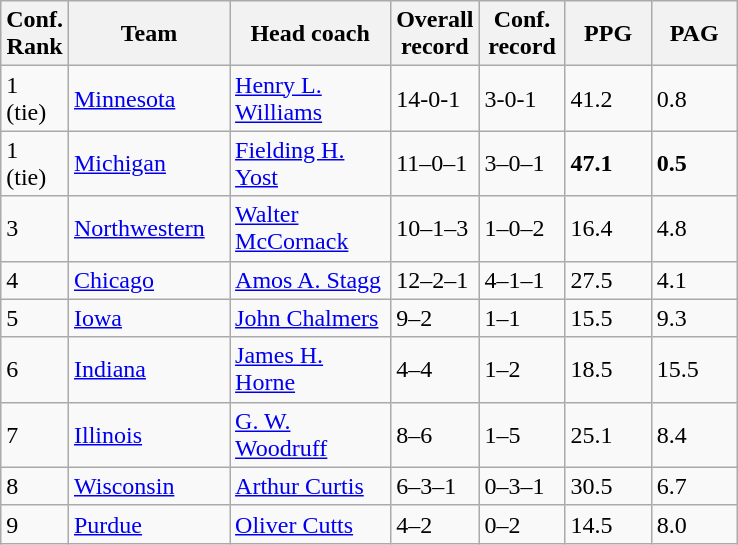<table class="sortable wikitable">
<tr>
<th width="25">Conf. Rank</th>
<th width="100">Team</th>
<th width="100">Head coach</th>
<th width="50">Overall record</th>
<th width="50">Conf. record</th>
<th width="50">PPG</th>
<th width="50">PAG</th>
</tr>
<tr align="left" bgcolor="">
<td>1 (tie)</td>
<td><a href='#'>Minnesota</a></td>
<td><a href='#'>Henry L. Williams</a></td>
<td>14-0-1</td>
<td>3-0-1</td>
<td>41.2</td>
<td>0.8</td>
</tr>
<tr align="left" bgcolor="">
<td>1 (tie)</td>
<td><a href='#'>Michigan</a></td>
<td><a href='#'>Fielding H. Yost</a></td>
<td>11–0–1</td>
<td>3–0–1</td>
<td><strong>47.1</strong></td>
<td><strong>0.5</strong></td>
</tr>
<tr align="left" bgcolor="">
<td>3</td>
<td><a href='#'>Northwestern</a></td>
<td><a href='#'>Walter McCornack</a></td>
<td>10–1–3</td>
<td>1–0–2</td>
<td>16.4</td>
<td>4.8</td>
</tr>
<tr align="left" bgcolor="">
<td>4</td>
<td><a href='#'>Chicago</a></td>
<td><a href='#'>Amos A. Stagg</a></td>
<td>12–2–1</td>
<td>4–1–1</td>
<td>27.5</td>
<td>4.1</td>
</tr>
<tr align="left" bgcolor="">
<td>5</td>
<td><a href='#'>Iowa</a></td>
<td><a href='#'>John Chalmers</a></td>
<td>9–2</td>
<td>1–1</td>
<td>15.5</td>
<td>9.3</td>
</tr>
<tr align="left" bgcolor="">
<td>6</td>
<td><a href='#'>Indiana</a></td>
<td><a href='#'>James H. Horne</a></td>
<td>4–4</td>
<td>1–2</td>
<td>18.5</td>
<td>15.5</td>
</tr>
<tr align="left" bgcolor="">
<td>7</td>
<td><a href='#'>Illinois</a></td>
<td><a href='#'>G. W. Woodruff</a></td>
<td>8–6</td>
<td>1–5</td>
<td>25.1</td>
<td>8.4</td>
</tr>
<tr align="left" bgcolor="">
<td>8</td>
<td><a href='#'>Wisconsin</a></td>
<td><a href='#'>Arthur Curtis</a></td>
<td>6–3–1</td>
<td>0–3–1</td>
<td>30.5</td>
<td>6.7</td>
</tr>
<tr align="left" bgcolor="">
<td>9</td>
<td><a href='#'>Purdue</a></td>
<td><a href='#'>Oliver Cutts</a></td>
<td>4–2</td>
<td>0–2</td>
<td>14.5</td>
<td>8.0</td>
</tr>
</table>
